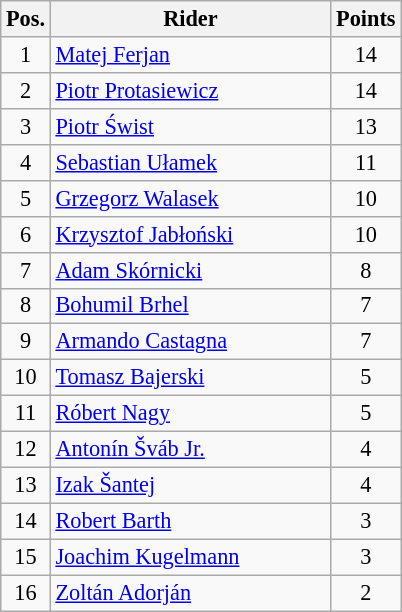<table class=wikitable style="font-size:93%; text-align:center;">
<tr>
<th width=25px>Pos.</th>
<th width=180px>Rider</th>
<th width=40px>Points</th>
</tr>
<tr>
<td>1</td>
<td style="text-align:left;"> <a href='#'>Matej Ferjan</a></td>
<td>14</td>
</tr>
<tr>
<td>2</td>
<td style="text-align:left;"> <a href='#'>Piotr Protasiewicz</a></td>
<td>14</td>
</tr>
<tr>
<td>3</td>
<td style="text-align:left;"> <a href='#'>Piotr Świst</a></td>
<td>13</td>
</tr>
<tr>
<td>4</td>
<td style="text-align:left;"> <a href='#'>Sebastian Ułamek</a></td>
<td>11</td>
</tr>
<tr>
<td>5</td>
<td style="text-align:left;"> <a href='#'>Grzegorz Walasek</a></td>
<td>10</td>
</tr>
<tr>
<td>6</td>
<td style="text-align:left;"> <a href='#'>Krzysztof Jabłoński</a></td>
<td>10</td>
</tr>
<tr>
<td>7</td>
<td style="text-align:left;"> <a href='#'>Adam Skórnicki</a></td>
<td>8</td>
</tr>
<tr>
<td>8</td>
<td style="text-align:left;"> <a href='#'>Bohumil Brhel</a></td>
<td>7</td>
</tr>
<tr>
<td>9</td>
<td style="text-align:left;"> <a href='#'>Armando Castagna</a></td>
<td>7</td>
</tr>
<tr>
<td>10</td>
<td style="text-align:left;"> <a href='#'>Tomasz Bajerski</a></td>
<td>5</td>
</tr>
<tr>
<td>11</td>
<td style="text-align:left;"> <a href='#'>Róbert Nagy</a></td>
<td>5</td>
</tr>
<tr>
<td>12</td>
<td style="text-align:left;"> <a href='#'>Antonín Šváb Jr.</a></td>
<td>4</td>
</tr>
<tr>
<td>13</td>
<td style="text-align:left;"> <a href='#'>Izak Šantej</a></td>
<td>4</td>
</tr>
<tr>
<td>14</td>
<td style="text-align:left;"> <a href='#'>Robert Barth</a></td>
<td>3</td>
</tr>
<tr>
<td>15</td>
<td style="text-align:left;"> <a href='#'>Joachim Kugelmann</a></td>
<td>3</td>
</tr>
<tr>
<td>16</td>
<td style="text-align:left;"> <a href='#'>Zoltán Adorján</a></td>
<td>2</td>
</tr>
</table>
